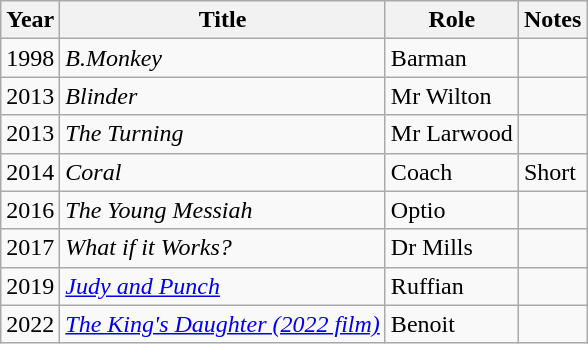<table class="wikitable sortable">
<tr>
<th>Year</th>
<th>Title</th>
<th>Role</th>
<th>Notes</th>
</tr>
<tr>
<td>1998</td>
<td><em>B.Monkey</em></td>
<td>Barman</td>
<td></td>
</tr>
<tr>
<td>2013</td>
<td><em>Blinder</em></td>
<td>Mr Wilton</td>
<td></td>
</tr>
<tr>
<td>2013</td>
<td><em>The Turning</em></td>
<td>Mr Larwood</td>
<td></td>
</tr>
<tr>
<td>2014</td>
<td><em>Coral</em></td>
<td>Coach</td>
<td>Short</td>
</tr>
<tr>
<td>2016</td>
<td><em>The Young Messiah</em></td>
<td>Optio</td>
<td></td>
</tr>
<tr>
<td>2017</td>
<td><em>What if it Works?</em></td>
<td>Dr Mills</td>
<td></td>
</tr>
<tr>
<td>2019</td>
<td><em><a href='#'>Judy and Punch</a></em></td>
<td>Ruffian</td>
<td></td>
</tr>
<tr>
<td>2022</td>
<td><em><a href='#'>The King's Daughter (2022 film)</a></em></td>
<td>Benoit</td>
<td></td>
</tr>
</table>
